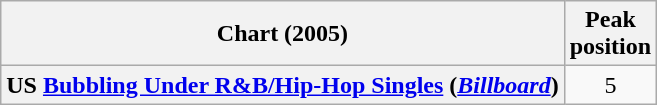<table class="wikitable sortable plainrowheaders" style="text-align:center;">
<tr>
<th scope="col">Chart (2005)</th>
<th scope="col">Peak<br>position</th>
</tr>
<tr>
<th scope="row">US <a href='#'>Bubbling Under R&B/Hip-Hop Singles</a> (<a href='#'><em>Billboard</em></a>)</th>
<td>5</td>
</tr>
</table>
